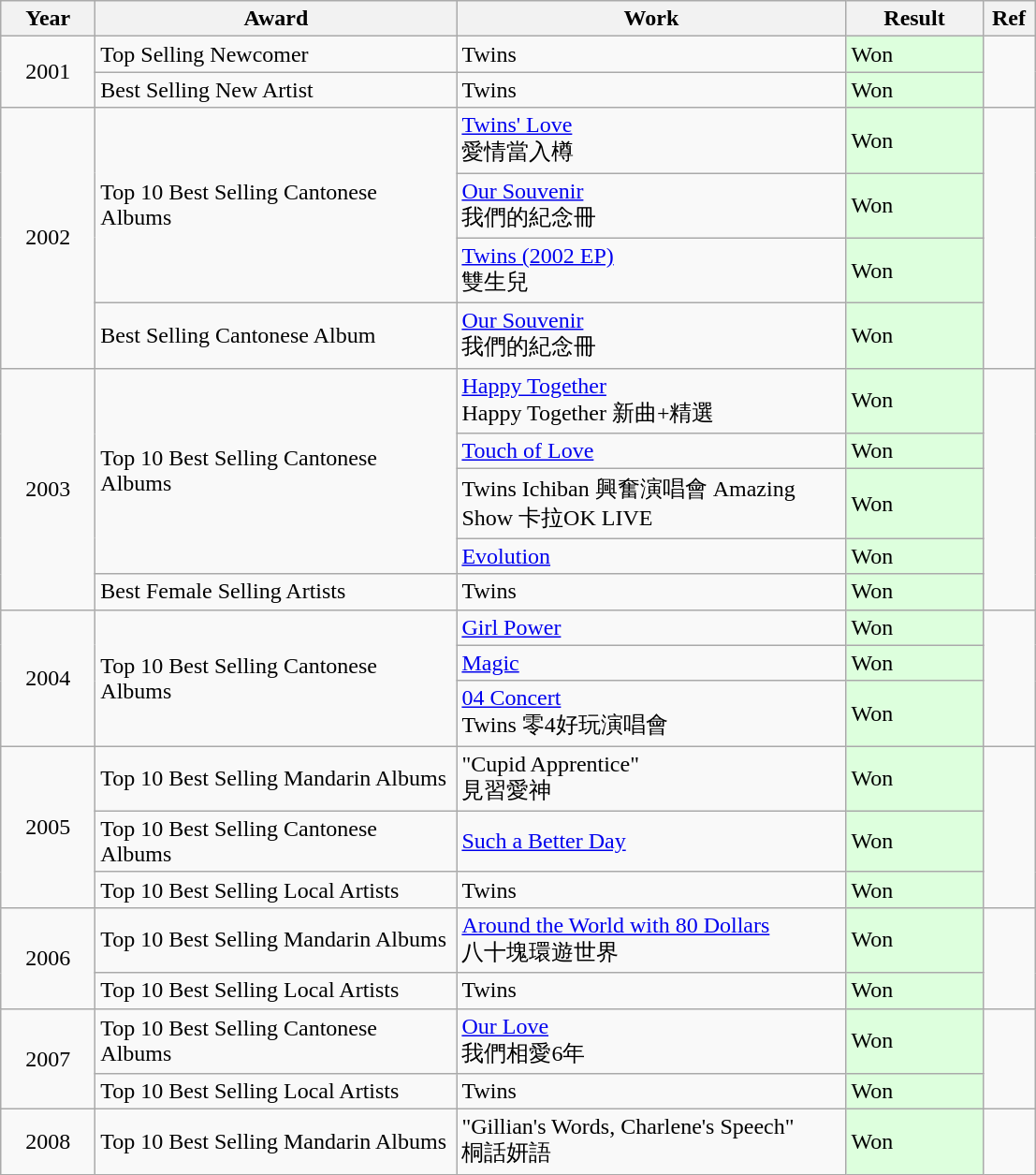<table class="wikitable">
<tr>
<th width=60>Year</th>
<th width="250">Award</th>
<th width="270">Work</th>
<th width="90">Result</th>
<th width="30">Ref</th>
</tr>
<tr>
<td rowspan="2" align="center">2001</td>
<td>Top Selling Newcomer</td>
<td>Twins</td>
<td style="background: #ddffdd"><div>Won</div></td>
<td rowspan="2" align="center"></td>
</tr>
<tr>
<td>Best Selling New Artist</td>
<td>Twins</td>
<td style="background: #ddffdd"><div>Won</div></td>
</tr>
<tr>
<td rowspan="4" align="center">2002</td>
<td rowspan="3">Top 10 Best Selling Cantonese Albums</td>
<td><a href='#'>Twins' Love</a><br>愛情當入樽</td>
<td style="background: #ddffdd"><div>Won</div></td>
<td rowspan="4" align="center"></td>
</tr>
<tr>
<td><a href='#'>Our Souvenir</a><br>  我們的紀念冊</td>
<td style="background: #ddffdd"><div>Won</div></td>
</tr>
<tr>
<td><a href='#'>Twins (2002 EP)</a><br>  雙生兒</td>
<td style="background: #ddffdd"><div>Won</div></td>
</tr>
<tr>
<td>Best Selling Cantonese Album</td>
<td><a href='#'>Our Souvenir</a><br>  我們的紀念冊</td>
<td style="background: #ddffdd"><div>Won</div></td>
</tr>
<tr>
<td rowspan="5" align="center">2003</td>
<td rowspan="4">Top 10 Best Selling Cantonese Albums</td>
<td><a href='#'>Happy Together</a><br>Happy Together 新曲+精選</td>
<td style="background: #ddffdd"><div>Won</div></td>
<td rowspan="5" align="center"></td>
</tr>
<tr>
<td><a href='#'>Touch of Love</a></td>
<td style="background: #ddffdd"><div>Won</div></td>
</tr>
<tr>
<td>Twins Ichiban 興奮演唱會 Amazing Show 卡拉OK LIVE</td>
<td style="background: #ddffdd"><div>Won</div></td>
</tr>
<tr>
<td><a href='#'>Evolution</a></td>
<td style="background: #ddffdd"><div>Won</div></td>
</tr>
<tr>
<td>Best Female Selling Artists</td>
<td>Twins</td>
<td style="background: #ddffdd"><div>Won</div></td>
</tr>
<tr>
<td rowspan="3" align="center">2004</td>
<td rowspan="3">Top 10 Best Selling Cantonese Albums</td>
<td><a href='#'>Girl Power</a></td>
<td style="background: #ddffdd"><div>Won</div></td>
<td rowspan="3" align="center"></td>
</tr>
<tr>
<td><a href='#'>Magic</a></td>
<td style="background: #ddffdd"><div>Won</div></td>
</tr>
<tr>
<td><a href='#'>04 Concert</a> <br> Twins 零4好玩演唱會</td>
<td style="background: #ddffdd"><div>Won</div></td>
</tr>
<tr>
<td rowspan="3" align="center">2005</td>
<td>Top 10 Best Selling Mandarin Albums</td>
<td>"Cupid Apprentice" <br> 見習愛神</td>
<td style="background: #ddffdd"><div>Won</div></td>
<td rowspan="3" align="center"></td>
</tr>
<tr>
<td>Top 10 Best Selling Cantonese Albums</td>
<td><a href='#'>Such a Better Day</a></td>
<td style="background: #ddffdd"><div>Won</div></td>
</tr>
<tr>
<td>Top 10 Best Selling Local Artists</td>
<td>Twins</td>
<td style="background: #ddffdd"><div>Won</div></td>
</tr>
<tr>
<td rowspan="2" align="center">2006</td>
<td>Top 10 Best Selling Mandarin Albums</td>
<td><a href='#'>Around the World with 80 Dollars</a> <br> 八十塊環遊世界</td>
<td style="background: #ddffdd"><div>Won</div></td>
<td rowspan="2" align="center"></td>
</tr>
<tr>
<td>Top 10 Best Selling Local Artists</td>
<td>Twins</td>
<td style="background: #ddffdd"><div>Won</div></td>
</tr>
<tr>
<td rowspan="2" align="center">2007</td>
<td>Top 10 Best Selling Cantonese Albums</td>
<td><a href='#'>Our Love</a> <br> 我們相愛6年</td>
<td style="background: #ddffdd"><div>Won</div></td>
<td rowspan="2" align="center"></td>
</tr>
<tr>
<td>Top 10 Best Selling Local Artists</td>
<td>Twins</td>
<td style="background: #ddffdd"><div>Won</div></td>
</tr>
<tr>
<td align="center">2008</td>
<td>Top 10 Best Selling Mandarin Albums</td>
<td>"Gillian's Words, Charlene's Speech" <br> 桐話妍語</td>
<td style="background: #ddffdd"><div>Won</div></td>
<td align="center"></td>
</tr>
</table>
